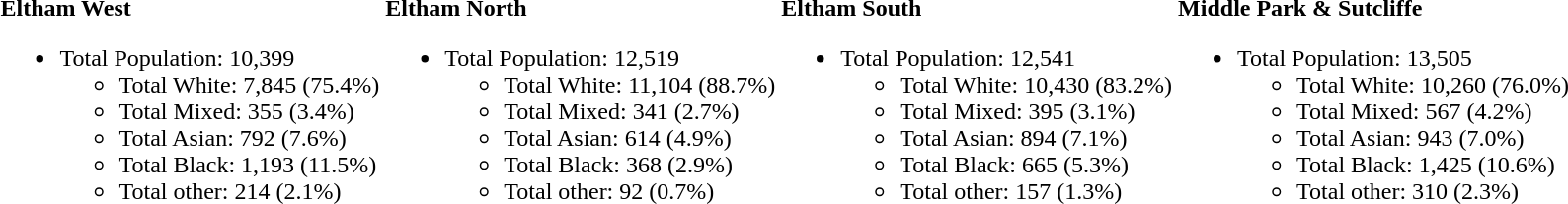<table>
<tr>
<td valign="top"><br><strong>Eltham West</strong><ul><li>Total Population: 10,399<ul><li>Total White: 7,845 (75.4%)</li><li>Total Mixed: 355 (3.4%)</li><li>Total Asian: 792 (7.6%)</li><li>Total Black: 1,193 (11.5%)</li><li>Total other: 214 (2.1%)</li></ul></li></ul></td>
<td valign=top><br><strong>Eltham North</strong><ul><li>Total Population: 12,519<ul><li>Total White: 11,104 (88.7%)</li><li>Total Mixed: 341 (2.7%)</li><li>Total Asian: 614 (4.9%)</li><li>Total Black: 368 (2.9%)</li><li>Total other: 92 (0.7%)</li></ul></li></ul></td>
<td valign="top"><br><strong>Eltham South</strong><ul><li>Total Population: 12,541<ul><li>Total White: 10,430 (83.2%)</li><li>Total Mixed: 395 (3.1%)</li><li>Total Asian: 894 (7.1%)</li><li>Total Black: 665 (5.3%)</li><li>Total other: 157 (1.3%)</li></ul></li></ul></td>
<td valign="top"><br><strong>Middle Park & Sutcliffe</strong><ul><li>Total Population: 13,505<ul><li>Total White: 10,260 (76.0%)</li><li>Total Mixed: 567 (4.2%)</li><li>Total Asian: 943 (7.0%)</li><li>Total Black: 1,425 (10.6%)</li><li>Total other: 310 (2.3%)</li></ul></li></ul></td>
</tr>
</table>
